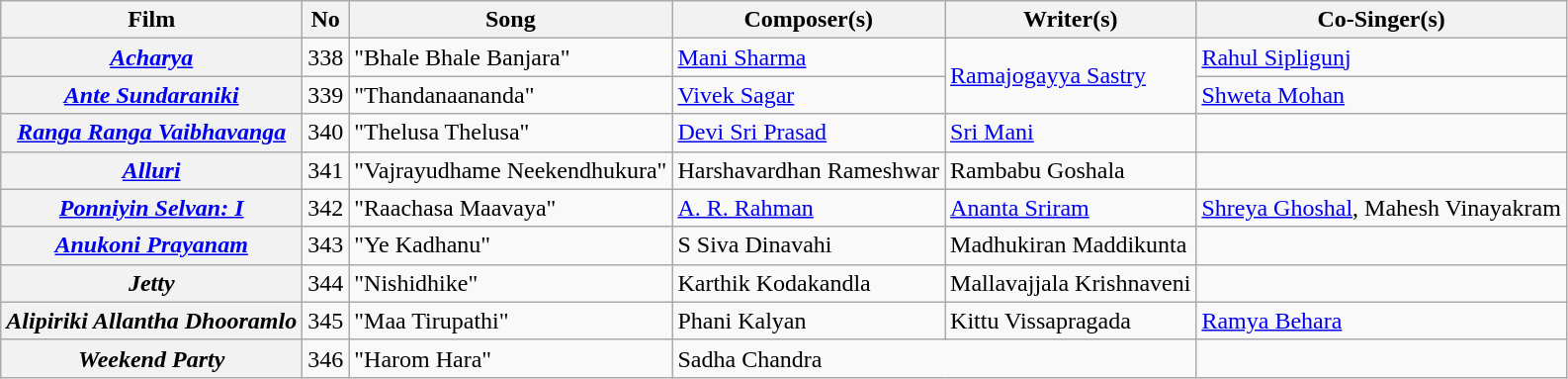<table class="wikitable">
<tr>
<th>Film</th>
<th>No</th>
<th>Song</th>
<th>Composer(s)</th>
<th>Writer(s)</th>
<th>Co-Singer(s)</th>
</tr>
<tr>
<th><a href='#'><em>Acharya</em></a></th>
<td>338</td>
<td>"Bhale Bhale Banjara"</td>
<td><a href='#'>Mani Sharma</a></td>
<td rowspan="2"><a href='#'>Ramajogayya Sastry</a></td>
<td><a href='#'>Rahul Sipligunj</a></td>
</tr>
<tr>
<th><em><a href='#'>Ante Sundaraniki</a></em></th>
<td>339</td>
<td>"Thandanaananda"</td>
<td><a href='#'>Vivek Sagar</a></td>
<td><a href='#'>Shweta Mohan</a></td>
</tr>
<tr>
<th><em><a href='#'>Ranga Ranga Vaibhavanga</a></em></th>
<td>340</td>
<td>"Thelusa Thelusa"</td>
<td><a href='#'>Devi Sri Prasad</a></td>
<td><a href='#'>Sri Mani</a></td>
<td></td>
</tr>
<tr>
<th><em><a href='#'>Alluri</a></em></th>
<td>341</td>
<td>"Vajrayudhame Neekendhukura"</td>
<td>Harshavardhan Rameshwar</td>
<td>Rambabu Goshala</td>
<td></td>
</tr>
<tr>
<th><em><a href='#'>Ponniyin Selvan: I</a></em></th>
<td>342</td>
<td>"Raachasa Maavaya"</td>
<td><a href='#'>A. R. Rahman</a></td>
<td><a href='#'>Ananta Sriram</a></td>
<td><a href='#'>Shreya Ghoshal</a>, Mahesh Vinayakram</td>
</tr>
<tr>
<th><em><a href='#'>Anukoni Prayanam</a></em></th>
<td>343</td>
<td>"Ye Kadhanu"</td>
<td>S Siva Dinavahi</td>
<td>Madhukiran Maddikunta</td>
<td></td>
</tr>
<tr>
<th><em>Jetty</em></th>
<td>344</td>
<td>"Nishidhike"</td>
<td>Karthik Kodakandla</td>
<td>Mallavajjala Krishnaveni</td>
<td></td>
</tr>
<tr>
<th><em>Alipiriki Allantha Dhooramlo</em></th>
<td>345</td>
<td>"Maa Tirupathi"</td>
<td>Phani Kalyan</td>
<td>Kittu Vissapragada</td>
<td><a href='#'>Ramya Behara</a></td>
</tr>
<tr>
<th><em>Weekend Party</em></th>
<td>346</td>
<td>"Harom Hara"</td>
<td colspan="2">Sadha Chandra</td>
<td></td>
</tr>
</table>
